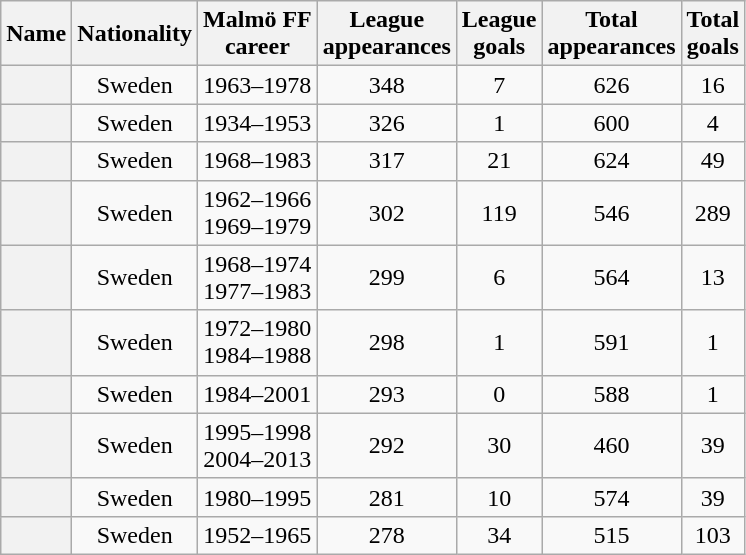<table class="wikitable plainrowheaders sortable" style="text-align:center">
<tr>
<th scope="col">Name</th>
<th scope="col" class=unsortable>Nationality</th>
<th scope="col">Malmö FF<br>career</th>
<th scope="col">League<br>appearances</th>
<th scope="col">League<br>goals</th>
<th scope="col">Total<br>appearances</th>
<th scope="col">Total<br>goals</th>
</tr>
<tr>
<th scope="row" align="left"></th>
<td>Sweden</td>
<td>1963–1978</td>
<td>348</td>
<td>7</td>
<td>626</td>
<td>16</td>
</tr>
<tr>
<th scope="row" align="left"></th>
<td>Sweden</td>
<td>1934–1953</td>
<td>326</td>
<td>1</td>
<td>600</td>
<td>4</td>
</tr>
<tr>
<th scope="row" align="left"></th>
<td>Sweden</td>
<td>1968–1983</td>
<td>317</td>
<td>21</td>
<td>624</td>
<td>49</td>
</tr>
<tr>
<th scope="row" align="left"></th>
<td>Sweden</td>
<td>1962–1966<br>1969–1979</td>
<td>302</td>
<td>119</td>
<td>546</td>
<td>289</td>
</tr>
<tr>
<th scope="row" align="left"></th>
<td>Sweden</td>
<td>1968–1974<br>1977–1983</td>
<td>299</td>
<td>6</td>
<td>564</td>
<td>13</td>
</tr>
<tr>
<th scope="row" align="left"></th>
<td>Sweden</td>
<td>1972–1980<br>1984–1988</td>
<td>298</td>
<td>1</td>
<td>591</td>
<td>1</td>
</tr>
<tr>
<th scope="row" align="left"></th>
<td>Sweden</td>
<td>1984–2001</td>
<td>293</td>
<td>0</td>
<td>588</td>
<td>1</td>
</tr>
<tr>
<th scope="row" align="left"></th>
<td>Sweden</td>
<td>1995–1998<br>2004–2013</td>
<td>292</td>
<td>30</td>
<td>460</td>
<td>39</td>
</tr>
<tr>
<th scope="row" align="left"></th>
<td>Sweden</td>
<td>1980–1995</td>
<td>281</td>
<td>10</td>
<td>574</td>
<td>39</td>
</tr>
<tr>
<th scope="row" align="left"></th>
<td>Sweden</td>
<td>1952–1965</td>
<td>278</td>
<td>34</td>
<td>515</td>
<td>103</td>
</tr>
</table>
